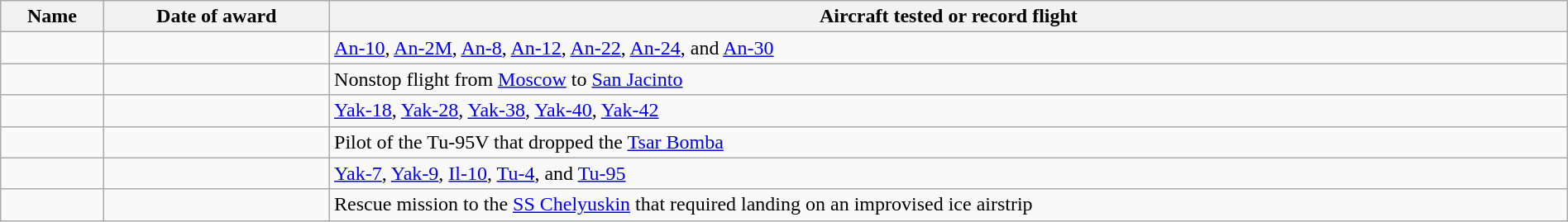<table class="wikitable sortable" width="100%">
<tr>
<th>Name</th>
<th>Date of award</th>
<th>Aircraft tested or record flight</th>
</tr>
<tr>
<td><strong></strong><br></td>
<td></td>
<td><a href='#'>An-10</a>, <a href='#'>An-2M</a>, <a href='#'>An-8</a>, <a href='#'>An-12</a>, <a href='#'>An-22</a>, <a href='#'>An-24</a>, and  <a href='#'>An-30</a></td>
</tr>
<tr>
<td><strong></strong><br></td>
<td></td>
<td>Nonstop flight from <a href='#'>Moscow</a> to <a href='#'>San Jacinto</a></td>
</tr>
<tr>
<td><strong></strong><br></td>
<td></td>
<td><a href='#'>Yak-18</a>, <a href='#'>Yak-28</a>, <a href='#'>Yak-38</a>, <a href='#'>Yak-40</a>, <a href='#'>Yak-42</a></td>
</tr>
<tr>
<td><strong></strong><br></td>
<td></td>
<td>Pilot of the Tu-95V that dropped the <a href='#'>Tsar Bomba</a></td>
</tr>
<tr>
<td><strong></strong><br></td>
<td></td>
<td><a href='#'>Yak-7</a>, <a href='#'>Yak-9</a>, <a href='#'>Il-10</a>, <a href='#'>Tu-4</a>, and <a href='#'>Tu-95</a></td>
</tr>
<tr>
<td><strong></strong><br></td>
<td></td>
<td>Rescue mission to the <a href='#'>SS Chelyuskin</a> that required landing on an improvised ice airstrip</td>
</tr>
</table>
